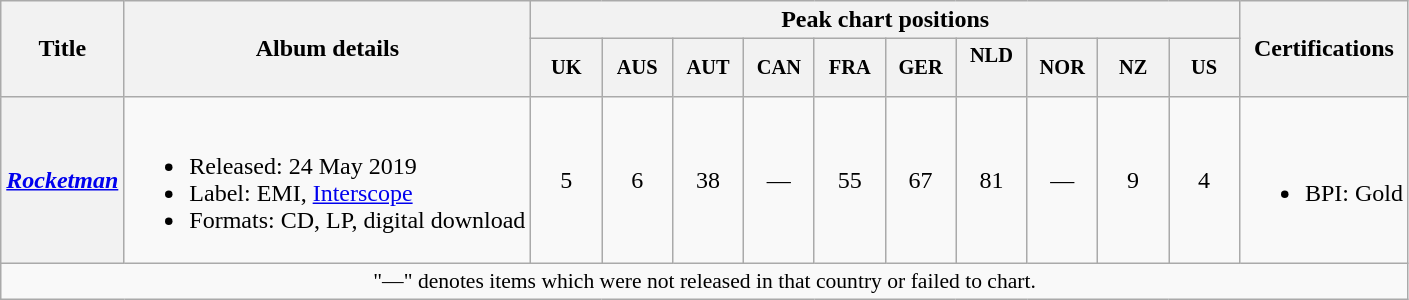<table class="wikitable plainrowheaders" style="text-align:center;">
<tr>
<th rowspan="2">Title</th>
<th rowspan="2">Album details</th>
<th colspan="10">Peak chart positions</th>
<th rowspan="2">Certifications</th>
</tr>
<tr>
<th style="width:3em;font-size:85%">UK<br></th>
<th style="width:3em;font-size:85%">AUS<br></th>
<th style="width:3em;font-size:85%">AUT<br></th>
<th style="width:3em;font-size:85%">CAN<br></th>
<th style="width:3em;font-size:85%">FRA<br></th>
<th style="width:3em;font-size:85%">GER<br></th>
<th style="width:3em;font-size:85%">NLD<br><br></th>
<th style="width:3em;font-size:85%">NOR<br></th>
<th style="width:3em;font-size:85%">NZ<br></th>
<th style="width:3em;font-size:85%">US<br></th>
</tr>
<tr>
<th scope="row"><em><a href='#'>Rocketman</a></em><br></th>
<td align="left"><br><ul><li>Released: 24 May 2019</li><li>Label: EMI, <a href='#'>Interscope</a></li><li>Formats: CD, LP, digital download</li></ul></td>
<td>5</td>
<td>6</td>
<td>38</td>
<td>—</td>
<td>55</td>
<td>67</td>
<td>81</td>
<td>—</td>
<td>9</td>
<td>4</td>
<td><br><ul><li>BPI: Gold</li></ul></td>
</tr>
<tr>
<td colspan="26" align="center" style="font-size:90%;">"—" denotes items which were not released in that country or failed to chart.</td>
</tr>
</table>
